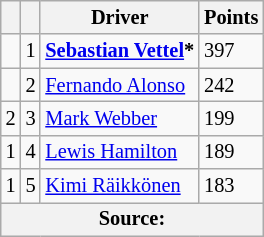<table class="wikitable" style="font-size: 85%;">
<tr>
<th></th>
<th></th>
<th>Driver</th>
<th>Points</th>
</tr>
<tr>
<td align="left"></td>
<td align="center">1</td>
<td> <strong><a href='#'>Sebastian Vettel</a>*</strong></td>
<td align="left">397</td>
</tr>
<tr>
<td align="left"></td>
<td align="center">2</td>
<td> <a href='#'>Fernando Alonso</a></td>
<td align="left">242</td>
</tr>
<tr>
<td align="left"> 2</td>
<td align="center">3</td>
<td> <a href='#'>Mark Webber</a></td>
<td align="left">199</td>
</tr>
<tr>
<td align="left"> 1</td>
<td align="center">4</td>
<td> <a href='#'>Lewis Hamilton</a></td>
<td align="left">189</td>
</tr>
<tr>
<td align="left"> 1</td>
<td align="center">5</td>
<td> <a href='#'>Kimi Räikkönen</a></td>
<td align="left">183</td>
</tr>
<tr>
<th colspan=4>Source:</th>
</tr>
</table>
